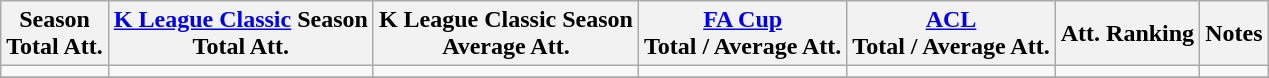<table class="wikitable" style="text-align:center">
<tr>
<th>Season<br>Total Att.</th>
<th><a href='#'>K League Classic</a> Season<br>Total Att.</th>
<th>K League Classic Season<br>Average Att.</th>
<th><a href='#'>FA Cup</a><br>Total / Average Att.</th>
<th><a href='#'>ACL</a><br>Total / Average Att.</th>
<th>Att. Ranking</th>
<th>Notes</th>
</tr>
<tr>
<td></td>
<td></td>
<td></td>
<td></td>
<td></td>
<td></td>
<td></td>
</tr>
<tr>
</tr>
</table>
